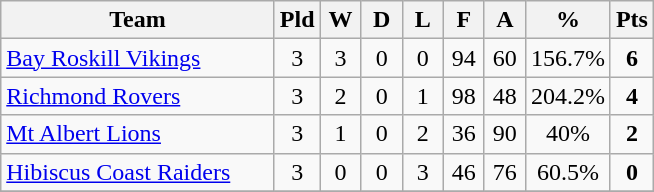<table class="wikitable" style="text-align:center;">
<tr>
<th width=175>Team</th>
<th width=20 abbr="Played">Pld</th>
<th width=20 abbr="Won">W</th>
<th width=20 abbr="Drawn">D</th>
<th width=20 abbr="Lost">L</th>
<th width=20 abbr="For">F</th>
<th width=20 abbr="Against">A</th>
<th width=20 abbr="Points">%</th>
<th width=20 abbr="Points">Pts</th>
</tr>
<tr>
<td style="text-align:left;"><a href='#'>Bay Roskill Vikings</a></td>
<td>3</td>
<td>3</td>
<td>0</td>
<td>0</td>
<td>94</td>
<td>60</td>
<td>156.7%</td>
<td><strong>6</strong></td>
</tr>
<tr>
<td style="text-align:left;"><a href='#'>Richmond Rovers</a></td>
<td>3</td>
<td>2</td>
<td>0</td>
<td>1</td>
<td>98</td>
<td>48</td>
<td>204.2%</td>
<td><strong>4</strong></td>
</tr>
<tr>
<td style="text-align:left;"><a href='#'>Mt Albert Lions</a></td>
<td>3</td>
<td>1</td>
<td>0</td>
<td>2</td>
<td>36</td>
<td>90</td>
<td>40%</td>
<td><strong>2</strong></td>
</tr>
<tr>
<td style="text-align:left;"><a href='#'>Hibiscus Coast Raiders</a></td>
<td>3</td>
<td>0</td>
<td>0</td>
<td>3</td>
<td>46</td>
<td>76</td>
<td>60.5%</td>
<td><strong>0</strong></td>
</tr>
<tr>
</tr>
</table>
